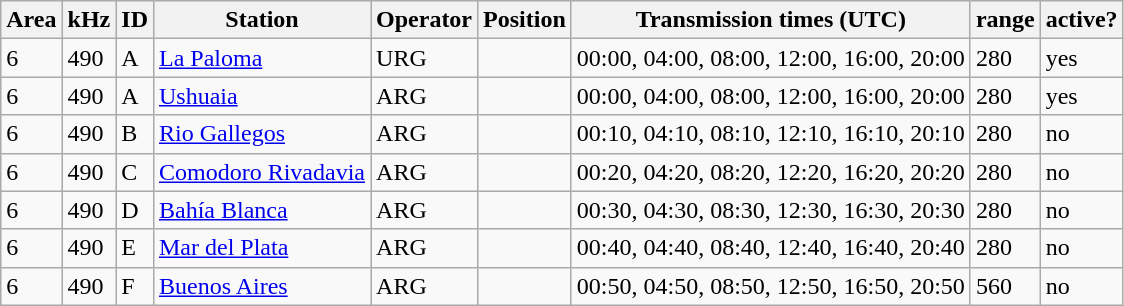<table class="wikitable sortable">
<tr class="hintergrundfarbe5">
<th>Area</th>
<th>kHz</th>
<th>ID</th>
<th>Station</th>
<th>Operator</th>
<th>Position</th>
<th class="unsortable">Transmission times (UTC)</th>
<th>range</th>
<th>active?</th>
</tr>
<tr>
<td>6</td>
<td>490</td>
<td>A</td>
<td><a href='#'>La Paloma</a></td>
<td>URG</td>
<td></td>
<td>00:00, 04:00, 08:00, 12:00, 16:00, 20:00</td>
<td>280</td>
<td>yes</td>
</tr>
<tr>
<td>6</td>
<td>490</td>
<td>A</td>
<td><a href='#'>Ushuaia</a></td>
<td>ARG</td>
<td></td>
<td>00:00, 04:00, 08:00, 12:00, 16:00, 20:00</td>
<td>280</td>
<td>yes</td>
</tr>
<tr>
<td>6</td>
<td>490</td>
<td>B</td>
<td><a href='#'>Rio Gallegos</a></td>
<td>ARG</td>
<td></td>
<td>00:10, 04:10, 08:10, 12:10, 16:10, 20:10</td>
<td>280</td>
<td>no</td>
</tr>
<tr>
<td>6</td>
<td>490</td>
<td>C</td>
<td><a href='#'>Comodoro Rivadavia</a></td>
<td>ARG</td>
<td></td>
<td>00:20, 04:20, 08:20, 12:20, 16:20, 20:20</td>
<td>280</td>
<td>no</td>
</tr>
<tr>
<td>6</td>
<td>490</td>
<td>D</td>
<td><a href='#'>Bahía Blanca</a></td>
<td>ARG</td>
<td></td>
<td>00:30, 04:30, 08:30, 12:30, 16:30, 20:30</td>
<td>280</td>
<td>no</td>
</tr>
<tr>
<td>6</td>
<td>490</td>
<td>E</td>
<td><a href='#'>Mar del Plata</a></td>
<td>ARG</td>
<td></td>
<td>00:40, 04:40, 08:40, 12:40, 16:40, 20:40</td>
<td>280</td>
<td>no</td>
</tr>
<tr>
<td>6</td>
<td>490</td>
<td>F</td>
<td><a href='#'>Buenos Aires</a></td>
<td>ARG</td>
<td></td>
<td>00:50, 04:50, 08:50, 12:50, 16:50, 20:50</td>
<td>560</td>
<td>no</td>
</tr>
</table>
